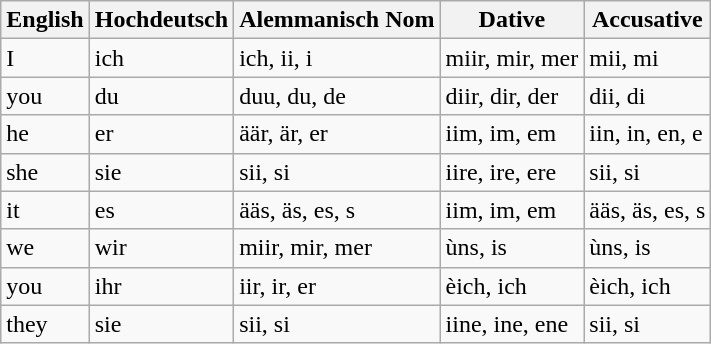<table class="wikitable" border="1">
<tr>
<th>English</th>
<th>Hochdeutsch</th>
<th>Alemmanisch Nom</th>
<th>Dative</th>
<th>Accusative</th>
</tr>
<tr>
<td>I</td>
<td>ich</td>
<td>ich, ii, i</td>
<td>miir, mir, mer</td>
<td>mii, mi</td>
</tr>
<tr>
<td>you</td>
<td>du</td>
<td>duu, du, de</td>
<td>diir, dir, der</td>
<td>dii, di</td>
</tr>
<tr>
<td>he</td>
<td>er</td>
<td>äär, är, er</td>
<td>iim, im, em</td>
<td>iin, in, en, e</td>
</tr>
<tr>
<td>she</td>
<td>sie</td>
<td>sii, si</td>
<td>iire, ire, ere</td>
<td>sii, si</td>
</tr>
<tr>
<td>it</td>
<td>es</td>
<td>ääs, äs, es, s</td>
<td>iim, im, em</td>
<td>ääs, äs, es, s</td>
</tr>
<tr>
<td>we</td>
<td>wir</td>
<td>miir, mir, mer</td>
<td>ùns, is</td>
<td>ùns, is</td>
</tr>
<tr>
<td>you</td>
<td>ihr</td>
<td>iir, ir, er</td>
<td>èich, ich</td>
<td>èich, ich</td>
</tr>
<tr>
<td>they</td>
<td>sie</td>
<td>sii, si</td>
<td>iine, ine, ene</td>
<td>sii, si</td>
</tr>
</table>
